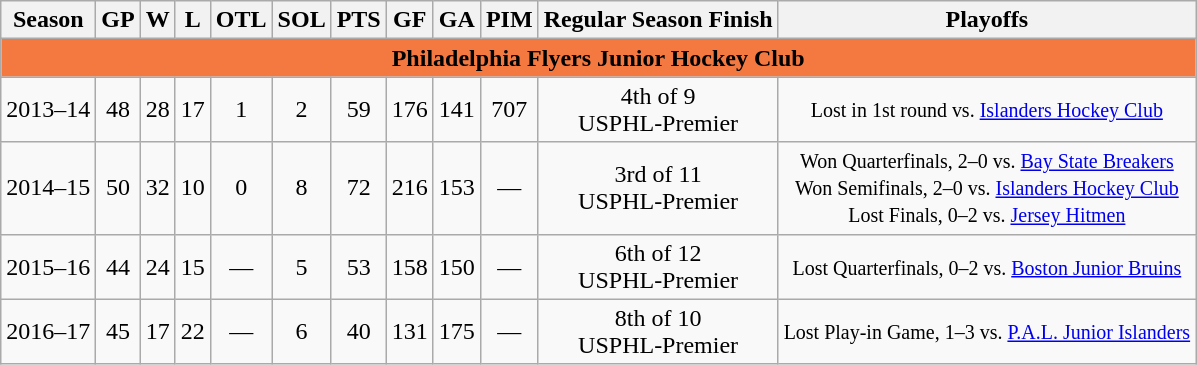<table class="wikitable" style="text-align:center">
<tr>
<th>Season</th>
<th>GP</th>
<th>W</th>
<th>L</th>
<th>OTL</th>
<th>SOL</th>
<th>PTS</th>
<th>GF</th>
<th>GA</th>
<th>PIM</th>
<th>Regular Season Finish</th>
<th>Playoffs</th>
</tr>
<tr bgcolor=#F47940>
<td colspan="12"><strong>Philadelphia Flyers Junior Hockey Club</strong></td>
</tr>
<tr>
<td>2013–14</td>
<td>48</td>
<td>28</td>
<td>17</td>
<td>1</td>
<td>2</td>
<td>59</td>
<td>176</td>
<td>141</td>
<td>707</td>
<td>4th of 9<br>USPHL-Premier</td>
<td><small>Lost in 1st round vs. <a href='#'>Islanders Hockey Club</a></small></td>
</tr>
<tr>
<td>2014–15</td>
<td>50</td>
<td>32</td>
<td>10</td>
<td>0</td>
<td>8</td>
<td>72</td>
<td>216</td>
<td>153</td>
<td>—</td>
<td>3rd of 11<br>USPHL-Premier</td>
<td><small>Won Quarterfinals, 2–0 vs. <a href='#'>Bay State Breakers</a><br>Won Semifinals, 2–0 vs. <a href='#'>Islanders Hockey Club</a><br>Lost Finals, 0–2 vs. <a href='#'>Jersey Hitmen</a></small></td>
</tr>
<tr>
<td>2015–16</td>
<td>44</td>
<td>24</td>
<td>15</td>
<td>—</td>
<td>5</td>
<td>53</td>
<td>158</td>
<td>150</td>
<td>—</td>
<td>6th of 12<br>USPHL-Premier</td>
<td><small>Lost Quarterfinals, 0–2 vs. <a href='#'>Boston Junior Bruins</a></small></td>
</tr>
<tr>
<td>2016–17</td>
<td>45</td>
<td>17</td>
<td>22</td>
<td>—</td>
<td>6</td>
<td>40</td>
<td>131</td>
<td>175</td>
<td>—</td>
<td>8th of 10<br>USPHL-Premier</td>
<td><small>Lost Play-in Game, 1–3 vs. <a href='#'>P.A.L. Junior Islanders</a></small></td>
</tr>
</table>
